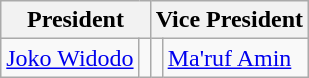<table class="wikitable">
<tr>
<th colspan="2">President</th>
<th colspan="2">Vice President</th>
</tr>
<tr>
<td align="right"><a href='#'>Joko Widodo</a></td>
<td align="right"></td>
<td align="left"></td>
<td align="left"><a href='#'>Ma'ruf Amin</a></td>
</tr>
</table>
